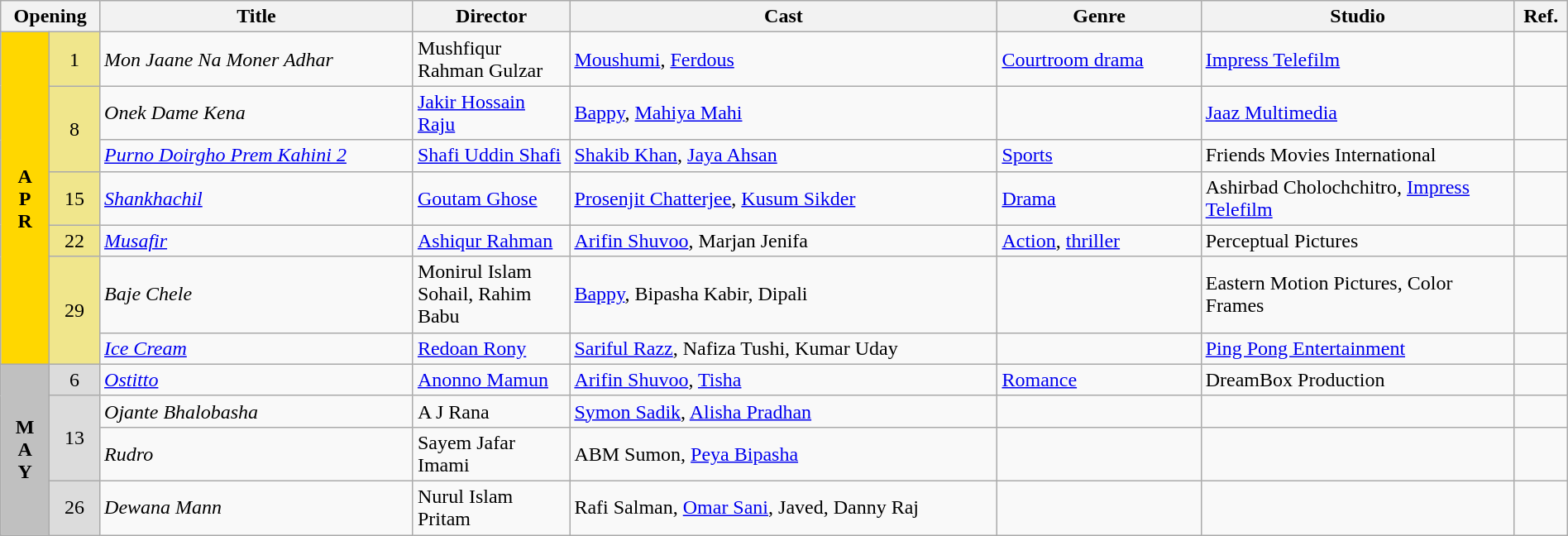<table class="wikitable sortable" style="width:100%;">
<tr>
<th colspan="2">Opening</th>
<th style="width:20%;">Title</th>
<th style="width:10%;">Director</th>
<th>Cast</th>
<th style="width:13%">Genre</th>
<th style="width:20%">Studio</th>
<th>Ref.</th>
</tr>
<tr>
<td rowspan=7 style="text-align:center; background:#FFD700; textcolor:#000;"><strong>A<br>P<br>R</strong></td>
<td style="text-align:center; background:#F0E68C; textcolor:#000;">1</td>
<td><em>Mon Jaane Na Moner Adhar</em></td>
<td>Mushfiqur Rahman Gulzar</td>
<td><a href='#'>Moushumi</a>, <a href='#'>Ferdous</a></td>
<td><a href='#'>Courtroom drama</a></td>
<td><a href='#'>Impress Telefilm</a></td>
<td></td>
</tr>
<tr>
<td rowspan=2 style="text-align:center; background:#F0E68C; textcolor:#000;">8</td>
<td><em>Onek Dame Kena</em></td>
<td><a href='#'>Jakir Hossain Raju</a></td>
<td><a href='#'>Bappy</a>, <a href='#'>Mahiya Mahi</a></td>
<td></td>
<td><a href='#'>Jaaz Multimedia</a></td>
<td></td>
</tr>
<tr>
<td><em><a href='#'>Purno Doirgho Prem Kahini 2</a></em></td>
<td><a href='#'>Shafi Uddin Shafi</a></td>
<td><a href='#'>Shakib Khan</a>, <a href='#'>Jaya Ahsan</a></td>
<td><a href='#'>Sports</a></td>
<td>Friends Movies International</td>
<td></td>
</tr>
<tr>
<td style="text-align:center; background:#F0E68C; textcolor:#000;">15</td>
<td><em><a href='#'>Shankhachil</a></em></td>
<td><a href='#'>Goutam Ghose</a></td>
<td><a href='#'>Prosenjit Chatterjee</a>, <a href='#'>Kusum Sikder</a></td>
<td><a href='#'>Drama</a></td>
<td>Ashirbad Cholochchitro, <a href='#'>Impress Telefilm</a></td>
<td></td>
</tr>
<tr>
<td style="text-align:center; background:#F0E68C; textcolor:#000;">22</td>
<td><em><a href='#'>Musafir</a></em></td>
<td><a href='#'>Ashiqur Rahman</a></td>
<td><a href='#'>Arifin Shuvoo</a>, Marjan Jenifa</td>
<td><a href='#'>Action</a>, <a href='#'>thriller</a></td>
<td>Perceptual Pictures</td>
<td></td>
</tr>
<tr>
<td rowspan=2 style="text-align:center; background:#F0E68C; textcolor:#000;">29</td>
<td><em>Baje Chele</em></td>
<td>Monirul Islam Sohail, Rahim Babu</td>
<td><a href='#'>Bappy</a>, Bipasha Kabir, Dipali</td>
<td></td>
<td>Eastern Motion Pictures, Color Frames</td>
<td></td>
</tr>
<tr>
<td><em><a href='#'>Ice Cream</a></em></td>
<td><a href='#'>Redoan Rony</a></td>
<td><a href='#'>Sariful Razz</a>, Nafiza Tushi, Kumar Uday</td>
<td></td>
<td><a href='#'>Ping Pong Entertainment</a></td>
<td></td>
</tr>
<tr>
<td rowspan=4 style="text-align:center; background:#C0C0C0; textcolor:#000;"><strong>M<br>A<br>Y</strong></td>
<td style="text-align:center; background:#DCDCDC; textcolor:#000;">6</td>
<td><em><a href='#'>Ostitto</a></em></td>
<td><a href='#'>Anonno Mamun</a></td>
<td><a href='#'>Arifin Shuvoo</a>, <a href='#'>Tisha</a></td>
<td><a href='#'>Romance</a></td>
<td>DreamBox Production</td>
<td></td>
</tr>
<tr>
<td rowspan=2 style="text-align:center; background:#DCDCDC; textcolor:#000;">13</td>
<td><em>Ojante Bhalobasha</em></td>
<td>A J Rana</td>
<td><a href='#'>Symon Sadik</a>, <a href='#'>Alisha Pradhan</a></td>
<td></td>
<td></td>
<td></td>
</tr>
<tr>
<td><em>Rudro</em></td>
<td>Sayem Jafar Imami</td>
<td>ABM Sumon, <a href='#'>Peya Bipasha</a></td>
<td></td>
<td></td>
<td></td>
</tr>
<tr>
<td style="text-align:center; background:#DCDCDC; textcolor:#000;">26</td>
<td><em>Dewana Mann</em></td>
<td>Nurul Islam Pritam</td>
<td>Rafi Salman, <a href='#'>Omar Sani</a>, Javed, Danny Raj</td>
<td></td>
<td></td>
<td></td>
</tr>
</table>
